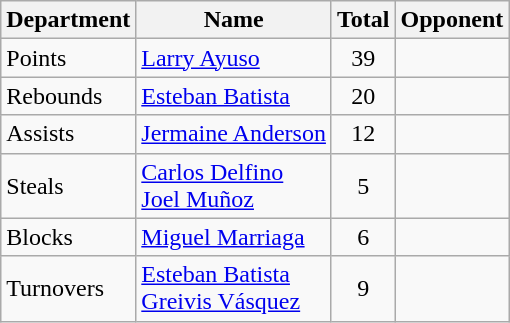<table class=wikitable>
<tr>
<th>Department</th>
<th>Name</th>
<th>Total</th>
<th>Opponent</th>
</tr>
<tr>
<td>Points</td>
<td> <a href='#'>Larry Ayuso</a></td>
<td align=center>39</td>
<td></td>
</tr>
<tr>
<td>Rebounds</td>
<td> <a href='#'>Esteban Batista</a></td>
<td align=center>20</td>
<td></td>
</tr>
<tr>
<td>Assists</td>
<td> <a href='#'>Jermaine Anderson</a></td>
<td align=center>12</td>
<td></td>
</tr>
<tr>
<td>Steals</td>
<td> <a href='#'>Carlos Delfino</a><br> <a href='#'>Joel Muñoz</a></td>
<td align=center>5</td>
<td><br></td>
</tr>
<tr>
<td>Blocks</td>
<td> <a href='#'>Miguel Marriaga</a></td>
<td align=center>6</td>
<td></td>
</tr>
<tr>
<td>Turnovers</td>
<td> <a href='#'>Esteban Batista</a><br> <a href='#'>Greivis Vásquez</a></td>
<td align=center>9</td>
<td><br></td>
</tr>
</table>
